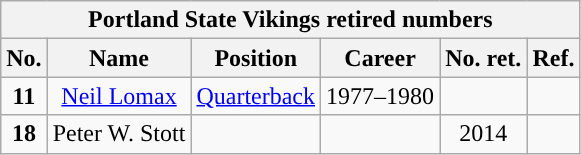<table class="wikitable" style=text-align:center>
<tr>
<th colspan=6>Portland State Vikings retired numbers</th>
</tr>
<tr>
<th style= >No.</th>
<th style= >Name</th>
<th style= >Position</th>
<th style= >Career</th>
<th style= >No. ret.</th>
<th style= >Ref.</th>
</tr>
<tr>
<td><strong>11</strong></td>
<td><a href='#'>Neil Lomax</a></td>
<td><a href='#'>Quarterback</a></td>
<td>1977–1980</td>
<td></td>
<td></td>
</tr>
<tr>
<td><strong>18</strong></td>
<td>Peter W. Stott</td>
<td></td>
<td></td>
<td>2014</td>
<td></td>
</tr>
</table>
